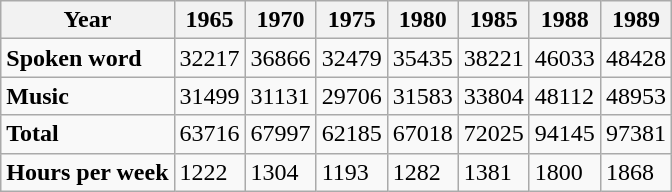<table class="wikitable">
<tr>
<th>Year</th>
<th>1965</th>
<th>1970</th>
<th>1975</th>
<th>1980</th>
<th>1985</th>
<th>1988</th>
<th>1989</th>
</tr>
<tr>
<td><strong>Spoken word</strong></td>
<td>32217</td>
<td>36866</td>
<td>32479</td>
<td>35435</td>
<td>38221</td>
<td>46033</td>
<td>48428</td>
</tr>
<tr>
<td><strong>Music</strong></td>
<td>31499</td>
<td>31131</td>
<td>29706</td>
<td>31583</td>
<td>33804</td>
<td>48112</td>
<td>48953</td>
</tr>
<tr>
<td><strong>Total</strong></td>
<td>63716</td>
<td>67997</td>
<td>62185</td>
<td>67018</td>
<td>72025</td>
<td>94145</td>
<td>97381</td>
</tr>
<tr>
<td><strong>Hours per week</strong></td>
<td>1222</td>
<td>1304</td>
<td>1193</td>
<td>1282</td>
<td>1381</td>
<td>1800</td>
<td>1868</td>
</tr>
</table>
